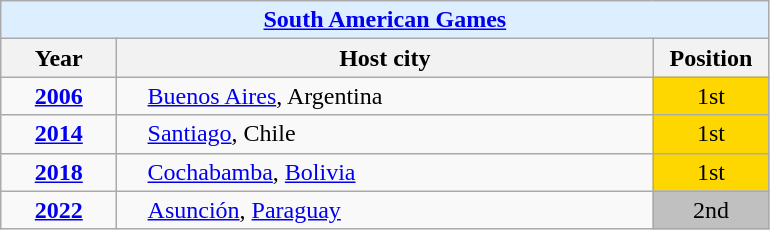<table class="wikitable" style="text-align: center;">
<tr>
<th colspan=3 style="background-color: #ddeeff;"><a href='#'>South American Games</a></th>
</tr>
<tr>
<th style="width: 70px;">Year</th>
<th style="width: 350px;">Host city</th>
<th style="width: 70px;">Position</th>
</tr>
<tr>
<td><strong><a href='#'>2006</a></strong></td>
<td style="text-align: left; padding-left: 20px;"> <a href='#'>Buenos Aires</a>, Argentina</td>
<td style="background-color: gold">1st</td>
</tr>
<tr>
<td><strong><a href='#'>2014</a></strong></td>
<td style="text-align: left; padding-left: 20px;"> <a href='#'>Santiago</a>, Chile</td>
<td style="background-color: gold">1st</td>
</tr>
<tr>
<td><strong><a href='#'>2018</a></strong></td>
<td style="text-align: left; padding-left: 20px;"> <a href='#'>Cochabamba</a>, <a href='#'>Bolivia</a></td>
<td style="background-color: gold">1st</td>
</tr>
<tr>
<td><strong><a href='#'>2022</a></strong></td>
<td style="text-align: left; padding-left: 20px;"> <a href='#'>Asunción</a>, <a href='#'>Paraguay</a></td>
<td style="background-color: silver">2nd</td>
</tr>
</table>
